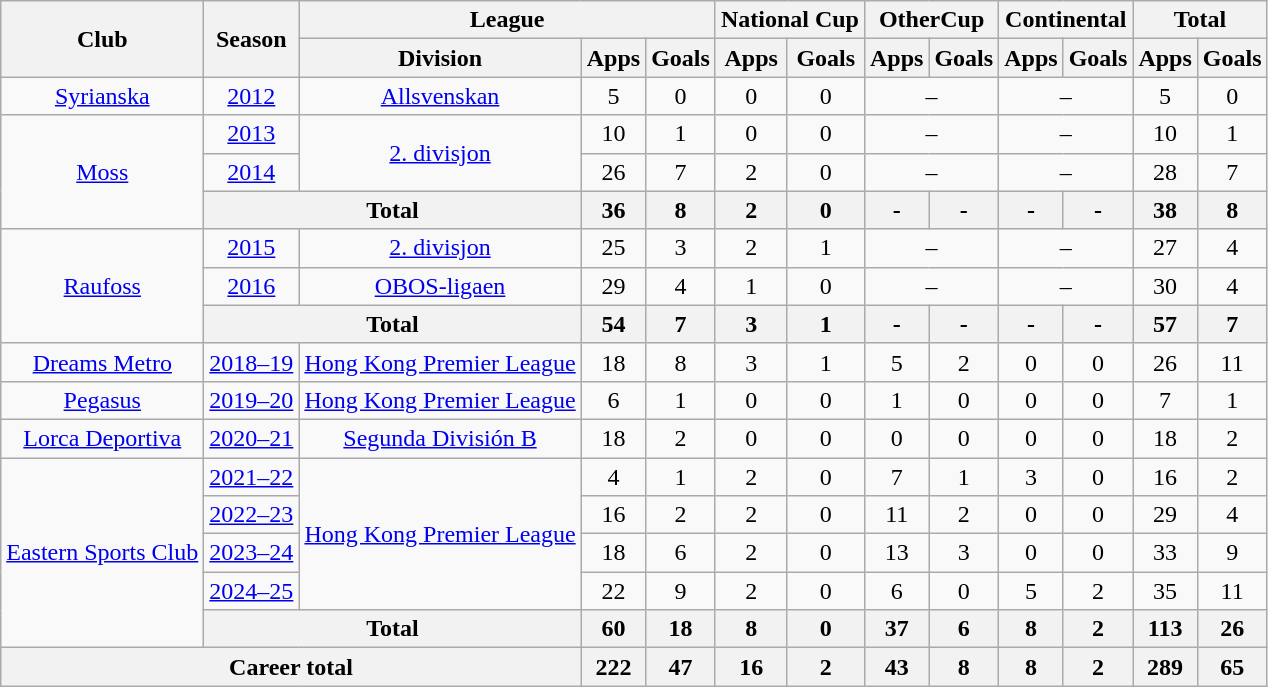<table class="wikitable" style="text-align: center;">
<tr>
<th rowspan="2">Club</th>
<th rowspan="2">Season</th>
<th colspan="3">League</th>
<th colspan="2">National Cup</th>
<th colspan="2">OtherCup</th>
<th colspan="2">Continental</th>
<th colspan="2">Total</th>
</tr>
<tr>
<th>Division</th>
<th>Apps</th>
<th>Goals</th>
<th>Apps</th>
<th>Goals</th>
<th>Apps</th>
<th>Goals</th>
<th>Apps</th>
<th>Goals</th>
<th>Apps</th>
<th>Goals</th>
</tr>
<tr>
<td valign="center"><a href='#'>Syrianska</a></td>
<td><a href='#'>2012</a></td>
<td><a href='#'>Allsvenskan</a></td>
<td>5</td>
<td>0</td>
<td>0</td>
<td>0</td>
<td colspan="2">–</td>
<td colspan="2">–</td>
<td>5</td>
<td>0</td>
</tr>
<tr>
<td rowspan="3" valign="center"><a href='#'>Moss</a></td>
<td><a href='#'>2013</a></td>
<td rowspan="2" valign="center"><a href='#'>2. divisjon</a></td>
<td>10</td>
<td>1</td>
<td>0</td>
<td>0</td>
<td colspan="2">–</td>
<td colspan="2">–</td>
<td>10</td>
<td>1</td>
</tr>
<tr>
<td><a href='#'>2014</a></td>
<td>26</td>
<td>7</td>
<td>2</td>
<td>0</td>
<td colspan="2">–</td>
<td colspan="2">–</td>
<td>28</td>
<td>7</td>
</tr>
<tr>
<th colspan="2">Total</th>
<th>36</th>
<th>8</th>
<th>2</th>
<th>0</th>
<th>-</th>
<th>-</th>
<th>-</th>
<th>-</th>
<th>38</th>
<th>8</th>
</tr>
<tr>
<td rowspan="3" valign="center"><a href='#'>Raufoss</a></td>
<td><a href='#'>2015</a></td>
<td rowspan="1" valign="center"><a href='#'>2. divisjon</a></td>
<td>25</td>
<td>3</td>
<td>2</td>
<td>1</td>
<td colspan="2">–</td>
<td colspan="2">–</td>
<td>27</td>
<td>4</td>
</tr>
<tr>
<td><a href='#'>2016</a></td>
<td rowspan="1" valign="center"><a href='#'>OBOS-ligaen</a></td>
<td>29</td>
<td>4</td>
<td>1</td>
<td>0</td>
<td colspan="2">–</td>
<td colspan="2">–</td>
<td>30</td>
<td>4</td>
</tr>
<tr>
<th colspan="2">Total</th>
<th>54</th>
<th>7</th>
<th>3</th>
<th>1</th>
<th>-</th>
<th>-</th>
<th>-</th>
<th>-</th>
<th>57</th>
<th>7</th>
</tr>
<tr>
<td><a href='#'>Dreams Metro</a></td>
<td><a href='#'>2018–19</a></td>
<td><a href='#'>Hong Kong Premier League</a></td>
<td>18</td>
<td>8</td>
<td>3</td>
<td>1</td>
<td>5</td>
<td>2</td>
<td>0</td>
<td>0</td>
<td>26</td>
<td>11</td>
</tr>
<tr>
<td><a href='#'>Pegasus</a></td>
<td><a href='#'>2019–20</a></td>
<td><a href='#'>Hong Kong Premier League</a></td>
<td>6</td>
<td>1</td>
<td>0</td>
<td>0</td>
<td>1</td>
<td>0</td>
<td>0</td>
<td>0</td>
<td>7</td>
<td>1</td>
</tr>
<tr>
<td><a href='#'>Lorca Deportiva</a></td>
<td><a href='#'>2020–21</a></td>
<td><a href='#'>Segunda División B</a></td>
<td>18</td>
<td>2</td>
<td>0</td>
<td>0</td>
<td>0</td>
<td>0</td>
<td>0</td>
<td>0</td>
<td>18</td>
<td>2</td>
</tr>
<tr>
<td rowspan="5"><a href='#'>Eastern Sports Club</a></td>
<td><a href='#'>2021–22</a></td>
<td rowspan="4"><a href='#'>Hong Kong Premier League</a></td>
<td>4</td>
<td>1</td>
<td>2</td>
<td>0</td>
<td>7</td>
<td>1</td>
<td>3</td>
<td>0</td>
<td>16</td>
<td>2</td>
</tr>
<tr>
<td><a href='#'>2022–23</a></td>
<td>16</td>
<td>2</td>
<td>2</td>
<td>0</td>
<td>11</td>
<td>2</td>
<td>0</td>
<td>0</td>
<td>29</td>
<td>4</td>
</tr>
<tr>
<td><a href='#'>2023–24</a></td>
<td>18</td>
<td>6</td>
<td>2</td>
<td>0</td>
<td>13</td>
<td>3</td>
<td>0</td>
<td>0</td>
<td>33</td>
<td>9</td>
</tr>
<tr>
<td><a href='#'>2024–25</a></td>
<td>22</td>
<td>9</td>
<td>2</td>
<td>0</td>
<td>6</td>
<td>0</td>
<td>5</td>
<td>2</td>
<td>35</td>
<td>11</td>
</tr>
<tr>
<th colspan="2">Total</th>
<th>60</th>
<th>18</th>
<th>8</th>
<th>0</th>
<th>37</th>
<th>6</th>
<th>8</th>
<th>2</th>
<th>113</th>
<th>26</th>
</tr>
<tr>
<th colspan="3">Career total</th>
<th>222</th>
<th>47</th>
<th>16</th>
<th>2</th>
<th>43</th>
<th>8</th>
<th>8</th>
<th>2</th>
<th>289</th>
<th>65</th>
</tr>
</table>
